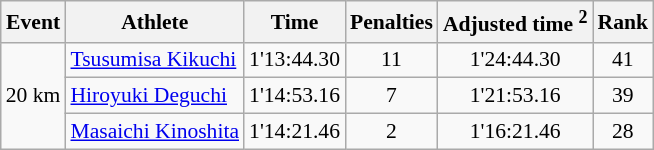<table class="wikitable" style="font-size:90%">
<tr>
<th>Event</th>
<th>Athlete</th>
<th>Time</th>
<th>Penalties</th>
<th>Adjusted time <sup>2</sup></th>
<th>Rank</th>
</tr>
<tr>
<td rowspan="3">20 km</td>
<td><a href='#'>Tsusumisa Kikuchi</a></td>
<td align="center">1'13:44.30</td>
<td align="center">11</td>
<td align="center">1'24:44.30</td>
<td align="center">41</td>
</tr>
<tr>
<td><a href='#'>Hiroyuki Deguchi</a></td>
<td align="center">1'14:53.16</td>
<td align="center">7</td>
<td align="center">1'21:53.16</td>
<td align="center">39</td>
</tr>
<tr>
<td><a href='#'>Masaichi Kinoshita</a></td>
<td align="center">1'14:21.46</td>
<td align="center">2</td>
<td align="center">1'16:21.46</td>
<td align="center">28</td>
</tr>
</table>
